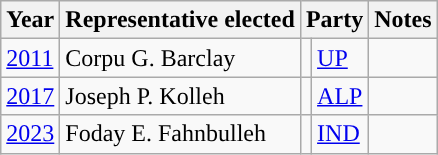<table class="wikitable">
<tr>
<th>Year</th>
<th>Representative elected</th>
<th colspan=2>Party</th>
<th>Notes</th>
</tr>
<tr>
<td><a href='#'>2011</a></td>
<td>Corpu G. Barclay</td>
<td></td>
<td><a href='#'>UP</a></td>
<td></td>
</tr>
<tr>
<td><a href='#'>2017</a></td>
<td>Joseph P. Kolleh</td>
<td></td>
<td><a href='#'>ALP</a></td>
<td></td>
</tr>
<tr>
<td><a href='#'>2023</a></td>
<td>Foday E. Fahnbulleh</td>
<td></td>
<td><a href='#'>IND</a></td>
<td></td>
</tr>
</table>
